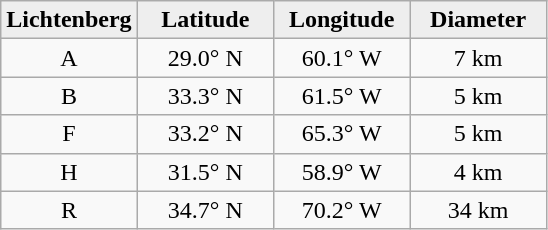<table class="wikitable">
<tr>
<th width="25%" style="background:#eeeeee;">Lichtenberg</th>
<th width="25%" style="background:#eeeeee;">Latitude</th>
<th width="25%" style="background:#eeeeee;">Longitude</th>
<th width="25%" style="background:#eeeeee;">Diameter</th>
</tr>
<tr>
<td align="center">A</td>
<td align="center">29.0° N</td>
<td align="center">60.1° W</td>
<td align="center">7 km</td>
</tr>
<tr>
<td align="center">B</td>
<td align="center">33.3° N</td>
<td align="center">61.5° W</td>
<td align="center">5 km</td>
</tr>
<tr>
<td align="center">F</td>
<td align="center">33.2° N</td>
<td align="center">65.3° W</td>
<td align="center">5 km</td>
</tr>
<tr>
<td align="center">H</td>
<td align="center">31.5° N</td>
<td align="center">58.9° W</td>
<td align="center">4 km</td>
</tr>
<tr>
<td align="center">R</td>
<td align="center">34.7° N</td>
<td align="center">70.2° W</td>
<td align="center">34 km</td>
</tr>
</table>
